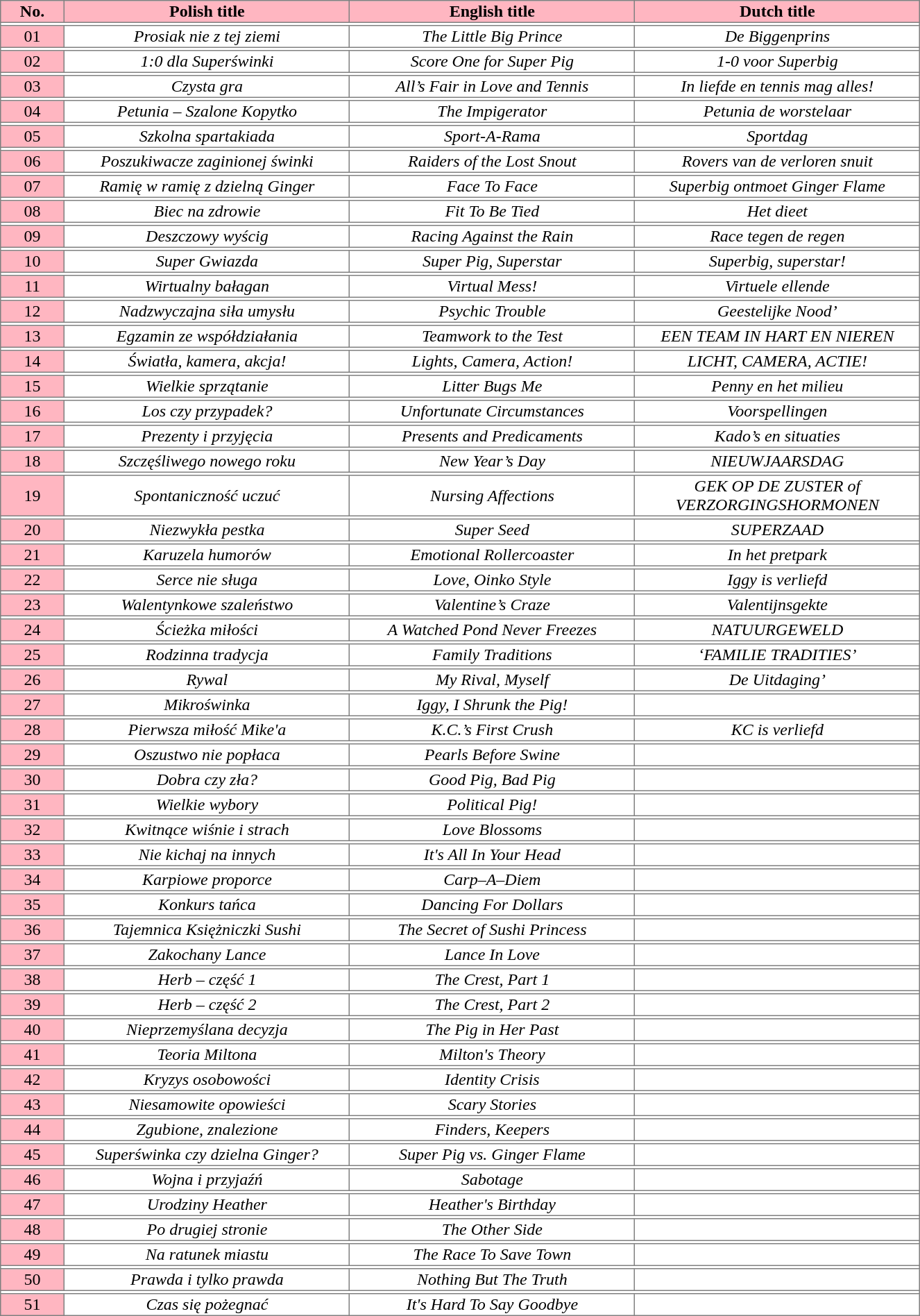<table style="text-align: center; width: 70%; margin: 0 auto; border-collapse: collapse;" border="1" cellpadding="1" cellspacing="1">
<tr style="background: #FFB6C1;">
<th width="7%">No.</th>
<th width="31%">Polish title</th>
<th width="31%">English title</th>
<th width="31%">Dutch title</th>
</tr>
<tr>
<td colspan="4"></td>
</tr>
<tr>
<td bgcolor="#FFB6C1">01</td>
<td><em>Prosiak nie z tej ziemi</em></td>
<td><em>The Little Big Prince</em></td>
<td><em>De Biggenprins</em></td>
</tr>
<tr>
<td colspan="4"></td>
</tr>
<tr>
<td bgcolor="#FFB6C1">02</td>
<td><em>1:0 dla Superświnki</em></td>
<td><em>Score One for Super Pig</em></td>
<td><em>1-0 voor Superbig</em></td>
</tr>
<tr>
<td colspan="4"></td>
</tr>
<tr>
<td bgcolor="#FFB6C1">03</td>
<td><em>Czysta gra</em></td>
<td><em>All’s Fair in Love and Tennis</em></td>
<td><em>In liefde en tennis mag alles!</em></td>
</tr>
<tr>
<td colspan="4"></td>
</tr>
<tr>
<td bgcolor="#FFB6C1">04</td>
<td><em>Petunia – Szalone Kopytko</em></td>
<td><em>The Impigerator</em></td>
<td><em>Petunia de worstelaar</em></td>
</tr>
<tr>
<td colspan="4"></td>
</tr>
<tr>
<td bgcolor="#FFB6C1">05</td>
<td><em>Szkolna spartakiada</em></td>
<td><em>Sport-A-Rama</em></td>
<td><em>Sportdag</em></td>
</tr>
<tr>
<td colspan="4"></td>
</tr>
<tr>
<td bgcolor="#FFB6C1">06</td>
<td><em>Poszukiwacze zaginionej świnki</em></td>
<td><em>Raiders of the Lost Snout</em></td>
<td><em>Rovers van de verloren snuit</em></td>
</tr>
<tr>
<td colspan="4"></td>
</tr>
<tr>
<td bgcolor="#FFB6C1">07</td>
<td><em>Ramię w ramię z dzielną Ginger</em></td>
<td><em>Face To Face</em></td>
<td><em>Superbig ontmoet Ginger Flame</em></td>
</tr>
<tr>
<td colspan="4"></td>
</tr>
<tr>
<td bgcolor="#FFB6C1">08</td>
<td><em>Biec na zdrowie</em></td>
<td><em>Fit To Be Tied</em></td>
<td><em>Het dieet</em></td>
</tr>
<tr>
<td colspan="4"></td>
</tr>
<tr>
<td bgcolor="#FFB6C1">09</td>
<td><em>Deszczowy wyścig</em></td>
<td><em>Racing Against the Rain</em></td>
<td><em>Race tegen de regen</em></td>
</tr>
<tr>
<td colspan="4"></td>
</tr>
<tr>
<td bgcolor="#FFB6C1">10</td>
<td><em>Super Gwiazda</em></td>
<td><em>Super Pig, Superstar</em></td>
<td><em>Superbig, superstar!</em></td>
</tr>
<tr>
<td colspan="4"></td>
</tr>
<tr>
<td bgcolor="#FFB6C1">11</td>
<td><em>Wirtualny bałagan</em></td>
<td><em>Virtual Mess!</em></td>
<td><em>Virtuele ellende</em></td>
</tr>
<tr>
<td colspan="4"></td>
</tr>
<tr>
<td bgcolor="#FFB6C1">12</td>
<td><em>Nadzwyczajna siła umysłu</em></td>
<td><em>Psychic Trouble</em></td>
<td><em>Geestelijke Nood’</em></td>
</tr>
<tr>
<td colspan="4"></td>
</tr>
<tr>
<td bgcolor="#FFB6C1">13</td>
<td><em>Egzamin ze współdziałania</em></td>
<td><em>Teamwork to the Test</em></td>
<td><em>EEN TEAM IN HART EN NIEREN</em></td>
</tr>
<tr>
<td colspan="4"></td>
</tr>
<tr>
<td bgcolor="#FFB6C1">14</td>
<td><em>Światła, kamera, akcja!</em></td>
<td><em>Lights, Camera, Action!</em></td>
<td><em>LICHT, CAMERA, ACTIE!</em></td>
</tr>
<tr>
<td colspan="4"></td>
</tr>
<tr>
<td bgcolor="#FFB6C1">15</td>
<td><em>Wielkie sprzątanie</em></td>
<td><em>Litter Bugs Me</em></td>
<td><em>Penny en het milieu</em></td>
</tr>
<tr>
<td colspan="4"></td>
</tr>
<tr>
<td bgcolor="#FFB6C1">16</td>
<td><em>Los czy przypadek?</em></td>
<td><em>Unfortunate Circumstances</em></td>
<td><em>Voorspellingen</em></td>
</tr>
<tr>
<td colspan="4"></td>
</tr>
<tr>
<td bgcolor="#FFB6C1">17</td>
<td><em>Prezenty i przyjęcia</em></td>
<td><em>Presents and Predicaments</em></td>
<td><em>Kado’s en situaties</em></td>
</tr>
<tr>
<td colspan="4"></td>
</tr>
<tr>
<td bgcolor="#FFB6C1">18</td>
<td><em>Szczęśliwego nowego roku</em></td>
<td><em>New Year’s Day</em></td>
<td><em>NIEUWJAARSDAG</em></td>
</tr>
<tr>
<td colspan="4"></td>
</tr>
<tr>
<td bgcolor="#FFB6C1">19</td>
<td><em>Spontaniczność uczuć</em></td>
<td><em>Nursing Affections</em></td>
<td><em>GEK OP DE ZUSTER of VERZORGINGSHORMONEN</em></td>
</tr>
<tr>
<td colspan="4"></td>
</tr>
<tr>
<td bgcolor="#FFB6C1">20</td>
<td><em>Niezwykła pestka</em></td>
<td><em>Super Seed</em></td>
<td><em>SUPERZAAD</em></td>
</tr>
<tr>
<td colspan="4"></td>
</tr>
<tr>
<td bgcolor="#FFB6C1">21</td>
<td><em>Karuzela humorów</em></td>
<td><em>Emotional Rollercoaster</em></td>
<td><em>In het pretpark</em></td>
</tr>
<tr>
<td colspan="4"></td>
</tr>
<tr>
<td bgcolor="#FFB6C1">22</td>
<td><em>Serce nie sługa</em></td>
<td><em>Love, Oinko Style</em></td>
<td><em>Iggy is verliefd</em></td>
</tr>
<tr>
<td colspan="4"></td>
</tr>
<tr>
<td bgcolor="#FFB6C1">23</td>
<td><em>Walentynkowe szaleństwo</em></td>
<td><em>Valentine’s Craze</em></td>
<td><em>Valentijnsgekte</em></td>
</tr>
<tr>
<td colspan="4"></td>
</tr>
<tr>
<td bgcolor="#FFB6C1">24</td>
<td><em>Ścieżka miłości</em></td>
<td><em>A Watched Pond Never Freezes</em></td>
<td><em>NATUURGEWELD</em></td>
</tr>
<tr>
<td colspan="4"></td>
</tr>
<tr>
<td bgcolor="#FFB6C1">25</td>
<td><em>Rodzinna tradycja</em></td>
<td><em>Family Traditions</em></td>
<td><em>‘FAMILIE TRADITIES’</em></td>
</tr>
<tr>
<td colspan="4"></td>
</tr>
<tr>
<td bgcolor="#FFB6C1">26</td>
<td><em>Rywal</em></td>
<td><em>My Rival, Myself</em></td>
<td><em>De Uitdaging’</em></td>
</tr>
<tr>
<td colspan="4"></td>
</tr>
<tr>
<td bgcolor="#FFB6C1">27</td>
<td><em>Mikroświnka</em></td>
<td><em>Iggy, I Shrunk the Pig!</em></td>
<td></td>
</tr>
<tr>
<td colspan="4"></td>
</tr>
<tr>
<td bgcolor="#FFB6C1">28</td>
<td><em>Pierwsza miłość Mike'a</em></td>
<td><em>K.C.’s First Crush</em></td>
<td><em>KC is verliefd</em></td>
</tr>
<tr>
<td colspan="4"></td>
</tr>
<tr>
<td bgcolor="#FFB6C1">29</td>
<td><em>Oszustwo nie popłaca</em></td>
<td><em>Pearls Before Swine</em></td>
<td></td>
</tr>
<tr>
<td colspan="4"></td>
</tr>
<tr>
<td bgcolor="#FFB6C1">30</td>
<td><em>Dobra czy zła?</em></td>
<td><em>Good Pig, Bad Pig</em></td>
<td></td>
</tr>
<tr>
<td colspan="4"></td>
</tr>
<tr>
<td bgcolor="#FFB6C1">31</td>
<td><em>Wielkie wybory</em></td>
<td><em>Political Pig!</em></td>
<td></td>
</tr>
<tr>
<td colspan="4"></td>
</tr>
<tr>
<td bgcolor="#FFB6C1">32</td>
<td><em>Kwitnące wiśnie i strach</em></td>
<td><em>Love Blossoms</em></td>
<td></td>
</tr>
<tr>
<td colspan="4"></td>
</tr>
<tr>
<td bgcolor="#FFB6C1">33</td>
<td><em>Nie kichaj na innych</em></td>
<td><em>It's All In Your Head</em></td>
<td></td>
</tr>
<tr>
<td colspan="4"></td>
</tr>
<tr>
<td bgcolor="#FFB6C1">34</td>
<td><em>Karpiowe proporce</em></td>
<td><em>Carp–A–Diem</em></td>
<td></td>
</tr>
<tr>
<td colspan="4"></td>
</tr>
<tr>
<td bgcolor="#FFB6C1">35</td>
<td><em>Konkurs tańca</em></td>
<td><em>Dancing For Dollars</em></td>
<td></td>
</tr>
<tr>
<td colspan="4"></td>
</tr>
<tr>
<td bgcolor="#FFB6C1">36</td>
<td><em>Tajemnica Księżniczki Sushi</em></td>
<td><em>The Secret of Sushi Princess</em></td>
<td></td>
</tr>
<tr>
<td colspan="4"></td>
</tr>
<tr>
<td bgcolor="#FFB6C1">37</td>
<td><em>Zakochany Lance</em></td>
<td><em>Lance In Love</em></td>
<td></td>
</tr>
<tr>
<td colspan="4"></td>
</tr>
<tr>
<td bgcolor="#FFB6C1">38</td>
<td><em>Herb – część 1</em></td>
<td><em>The Crest, Part 1</em></td>
<td></td>
</tr>
<tr>
<td colspan="4"></td>
</tr>
<tr>
<td bgcolor="#FFB6C1">39</td>
<td><em>Herb – część 2</em></td>
<td><em>The Crest, Part 2</em></td>
<td></td>
</tr>
<tr>
<td colspan="4"></td>
</tr>
<tr>
<td bgcolor="#FFB6C1">40</td>
<td><em>Nieprzemyślana decyzja</em></td>
<td><em>The Pig in Her Past</em></td>
<td></td>
</tr>
<tr>
<td colspan="4"></td>
</tr>
<tr>
<td bgcolor="#FFB6C1">41</td>
<td><em>Teoria Miltona</em></td>
<td><em>Milton's Theory</em></td>
<td></td>
</tr>
<tr>
<td colspan="4"></td>
</tr>
<tr>
<td bgcolor="#FFB6C1">42</td>
<td><em>Kryzys osobowości</em></td>
<td><em>Identity Crisis</em></td>
<td></td>
</tr>
<tr>
<td colspan="4"></td>
</tr>
<tr>
<td bgcolor="#FFB6C1">43</td>
<td><em>Niesamowite opowieści</em></td>
<td><em>Scary Stories</em></td>
<td></td>
</tr>
<tr>
<td colspan="4"></td>
</tr>
<tr>
<td bgcolor="#FFB6C1">44</td>
<td><em>Zgubione, znalezione</em></td>
<td><em>Finders, Keepers</em></td>
<td></td>
</tr>
<tr>
<td colspan="4"></td>
</tr>
<tr>
<td bgcolor="#FFB6C1">45</td>
<td><em>Superświnka czy dzielna Ginger?</em></td>
<td><em>Super Pig vs. Ginger Flame</em></td>
<td></td>
</tr>
<tr>
<td colspan="4"></td>
</tr>
<tr>
<td bgcolor="#FFB6C1">46</td>
<td><em>Wojna i przyjaźń</em></td>
<td><em>Sabotage</em></td>
<td></td>
</tr>
<tr>
<td colspan="4"></td>
</tr>
<tr>
<td bgcolor="#FFB6C1">47</td>
<td><em>Urodziny Heather</em></td>
<td><em>Heather's Birthday</em></td>
<td></td>
</tr>
<tr>
<td colspan="4"></td>
</tr>
<tr>
<td bgcolor="#FFB6C1">48</td>
<td><em>Po drugiej stronie</em></td>
<td><em>The Other Side</em></td>
<td></td>
</tr>
<tr>
<td colspan="4"></td>
</tr>
<tr>
<td bgcolor="#FFB6C1">49</td>
<td><em>Na ratunek miastu</em></td>
<td><em>The Race To Save Town</em></td>
<td></td>
</tr>
<tr>
<td colspan="4"></td>
</tr>
<tr>
<td bgcolor="#FFB6C1">50</td>
<td><em>Prawda i tylko prawda</em></td>
<td><em>Nothing But The Truth</em></td>
<td></td>
</tr>
<tr>
<td colspan="4"></td>
</tr>
<tr>
<td bgcolor="#FFB6C1">51</td>
<td><em>Czas się pożegnać</em></td>
<td><em>It's Hard To Say Goodbye</em></td>
<td></td>
</tr>
</table>
